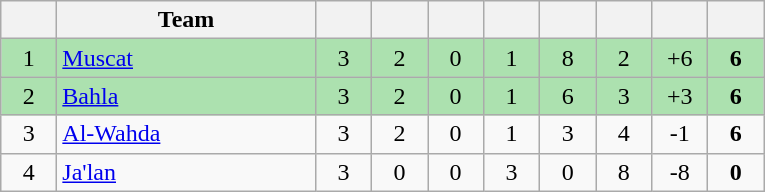<table class="wikitable" style="text-align: center;">
<tr>
<th width=30></th>
<th width=165>Team</th>
<th width=30></th>
<th width=30></th>
<th width=30></th>
<th width=30></th>
<th width=30></th>
<th width=30></th>
<th width=30></th>
<th width=30></th>
</tr>
<tr bgcolor=#ACE1AF>
<td>1</td>
<td align=left><a href='#'>Muscat</a></td>
<td>3</td>
<td>2</td>
<td>0</td>
<td>1</td>
<td>8</td>
<td>2</td>
<td>+6</td>
<td><strong>6</strong></td>
</tr>
<tr bgcolor=#ACE1AF>
<td>2</td>
<td align=left><a href='#'>Bahla</a></td>
<td>3</td>
<td>2</td>
<td>0</td>
<td>1</td>
<td>6</td>
<td>3</td>
<td>+3</td>
<td><strong>6</strong></td>
</tr>
<tr>
<td>3</td>
<td align=left><a href='#'>Al-Wahda</a></td>
<td>3</td>
<td>2</td>
<td>0</td>
<td>1</td>
<td>3</td>
<td>4</td>
<td>-1</td>
<td><strong>6</strong></td>
</tr>
<tr>
<td>4</td>
<td align=left><a href='#'>Ja'lan</a></td>
<td>3</td>
<td>0</td>
<td>0</td>
<td>3</td>
<td>0</td>
<td>8</td>
<td>-8</td>
<td><strong>0</strong></td>
</tr>
</table>
